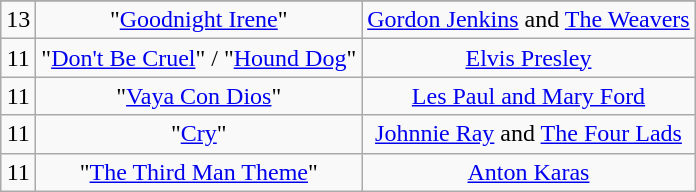<table class="wikitable sortable" border="1" style="text-align: center;">
<tr>
</tr>
<tr>
<td>13</td>
<td>"<a href='#'>Goodnight Irene</a>"</td>
<td><a href='#'>Gordon Jenkins</a> and <a href='#'>The Weavers</a></td>
</tr>
<tr>
<td>11</td>
<td>"<a href='#'>Don't Be Cruel</a>" / "<a href='#'>Hound Dog</a>"</td>
<td><a href='#'>Elvis Presley</a></td>
</tr>
<tr>
<td>11</td>
<td>"<a href='#'>Vaya Con Dios</a>"</td>
<td><a href='#'>Les Paul and Mary Ford</a></td>
</tr>
<tr>
<td>11</td>
<td>"<a href='#'>Cry</a>"</td>
<td><a href='#'>Johnnie Ray</a> and <a href='#'>The Four Lads</a></td>
</tr>
<tr>
<td>11</td>
<td>"<a href='#'>The Third Man Theme</a>"</td>
<td><a href='#'>Anton Karas</a></td>
</tr>
</table>
